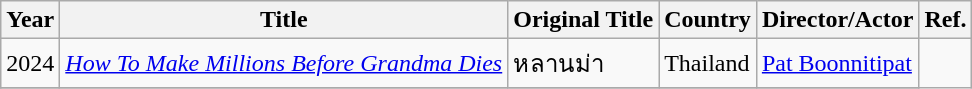<table class="wikitable">
<tr>
<th>Year</th>
<th>Title</th>
<th>Original Title</th>
<th>Country</th>
<th>Director/Actor</th>
<th>Ref.</th>
</tr>
<tr>
<td>2024</td>
<td><em><a href='#'>How To Make Millions Before Grandma Dies</a></em></td>
<td>หลานม่า</td>
<td>Thailand</td>
<td><a href='#'>Pat Boonnitipat</a></td>
<td style="text-align:center"; rowspan=2></td>
</tr>
<tr>
</tr>
</table>
